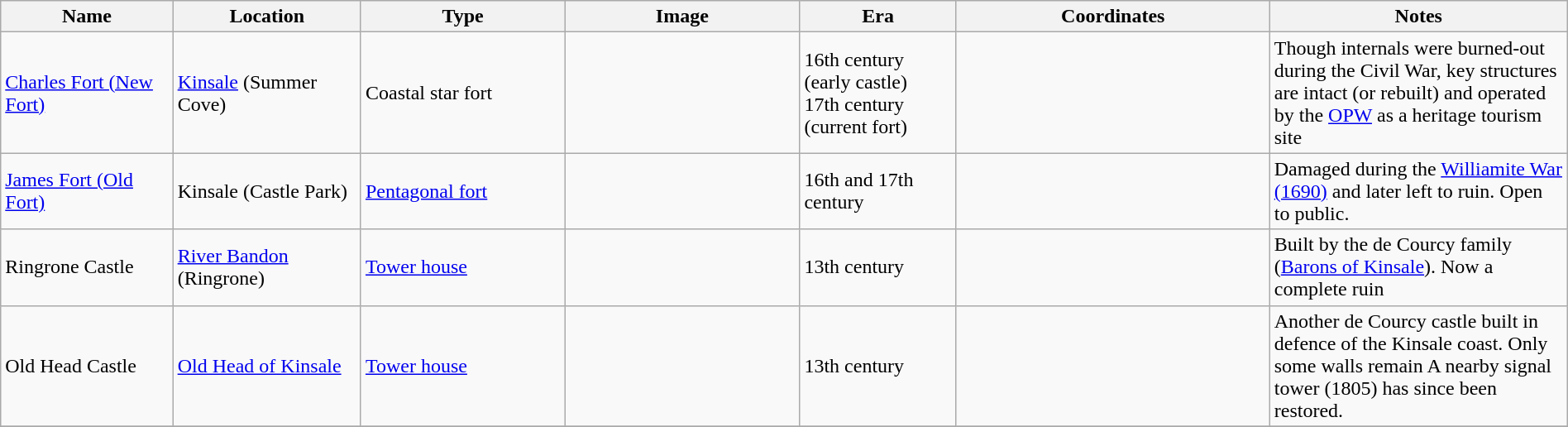<table class="wikitable" width="100%">
<tr>
<th width=11%>Name</th>
<th width=12%>Location</th>
<th width=13%>Type</th>
<th width=15%>Image</th>
<th width=10%>Era</th>
<th width=20%>Coordinates</th>
<th width=19%>Notes</th>
</tr>
<tr>
<td><a href='#'>Charles Fort (New Fort)</a></td>
<td><a href='#'>Kinsale</a> (Summer Cove)</td>
<td>Coastal star fort</td>
<td></td>
<td>16th century (early castle)<br>17th century (current fort)</td>
<td></td>
<td>Though internals were burned-out during the Civil War, key structures are intact (or rebuilt) and operated by the <a href='#'>OPW</a> as a heritage tourism site</td>
</tr>
<tr>
<td><a href='#'>James Fort (Old Fort)</a></td>
<td>Kinsale (Castle Park)</td>
<td><a href='#'>Pentagonal fort</a></td>
<td></td>
<td>16th and 17th century</td>
<td></td>
<td>Damaged during the <a href='#'>Williamite War (1690)</a> and later left to ruin. Open to public.</td>
</tr>
<tr>
<td>Ringrone Castle</td>
<td><a href='#'>River Bandon</a> (Ringrone)</td>
<td><a href='#'>Tower house</a></td>
<td></td>
<td>13th century</td>
<td></td>
<td>Built by the de Courcy family (<a href='#'>Barons of Kinsale</a>). Now a complete ruin</td>
</tr>
<tr>
<td>Old Head Castle</td>
<td><a href='#'>Old Head of Kinsale</a></td>
<td><a href='#'>Tower house</a></td>
<td></td>
<td>13th century</td>
<td></td>
<td>Another de Courcy castle built in defence of the Kinsale coast. Only some walls remain A nearby signal tower (1805) has since been restored.</td>
</tr>
<tr>
</tr>
</table>
